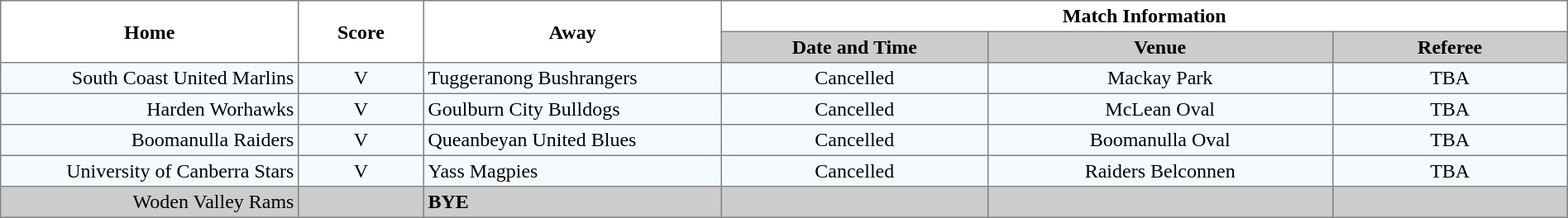<table border="1" cellpadding="3" cellspacing="0" width="100%" style="border-collapse:collapse;  text-align:center;">
<tr>
<th rowspan="2" width="19%">Home</th>
<th rowspan="2" width="8%">Score</th>
<th rowspan="2" width="19%">Away</th>
<th colspan="3">Match Information</th>
</tr>
<tr style="background:#CCCCCC">
<th width="17%">Date and Time</th>
<th width="22%">Venue</th>
<th width="50%">Referee</th>
</tr>
<tr style="text-align:center; background:#f5faff;">
<td align="right">South Coast United Marlins </td>
<td>V</td>
<td align="left"> Tuggeranong Bushrangers</td>
<td>Cancelled</td>
<td>Mackay Park</td>
<td>TBA</td>
</tr>
<tr style="text-align:center; background:#f5faff;">
<td align="right">Harden Worhawks </td>
<td>V</td>
<td align="left"> Goulburn City Bulldogs</td>
<td>Cancelled</td>
<td>McLean Oval</td>
<td>TBA</td>
</tr>
<tr style="text-align:center; background:#f5faff;">
<td align="right">Boomanulla Raiders </td>
<td>V</td>
<td align="left"> Queanbeyan United Blues</td>
<td>Cancelled</td>
<td>Boomanulla Oval</td>
<td>TBA</td>
</tr>
<tr style="text-align:center; background:#f5faff;">
<td align="right">University of Canberra Stars </td>
<td>V</td>
<td align="left"> Yass Magpies</td>
<td>Cancelled</td>
<td>Raiders Belconnen</td>
<td>TBA</td>
</tr>
<tr style="text-align:center; background:#CCCCCC;">
<td align="right">Woden Valley Rams </td>
<td></td>
<td align="left"><strong>BYE</strong></td>
<td></td>
<td></td>
<td></td>
</tr>
</table>
